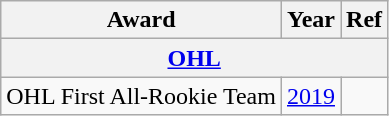<table class="wikitable">
<tr>
<th>Award</th>
<th>Year</th>
<th>Ref</th>
</tr>
<tr>
<th colspan="3"><a href='#'>OHL</a></th>
</tr>
<tr>
<td>OHL First All-Rookie Team</td>
<td><a href='#'>2019</a></td>
<td></td>
</tr>
</table>
